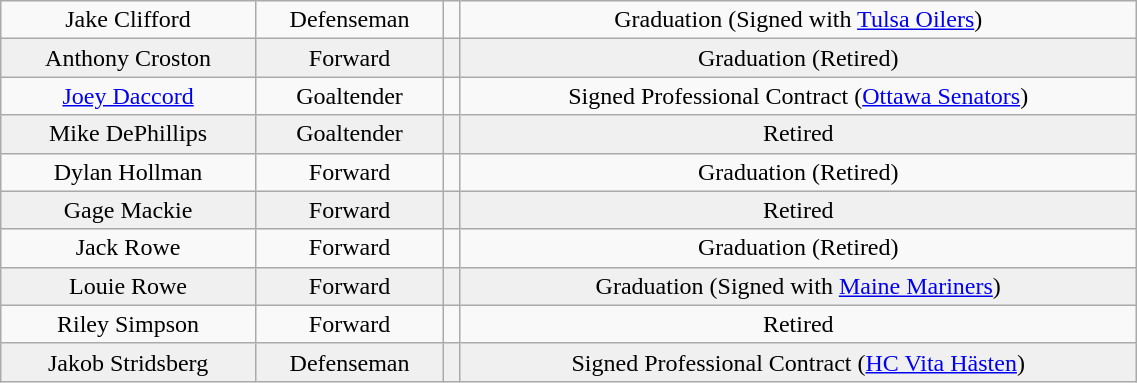<table class="wikitable" width="60%">
<tr align="center" bgcolor="">
<td>Jake Clifford</td>
<td>Defenseman</td>
<td></td>
<td>Graduation (Signed with <a href='#'>Tulsa Oilers</a>)</td>
</tr>
<tr align="center" bgcolor="f0f0f0">
<td>Anthony Croston</td>
<td>Forward</td>
<td></td>
<td>Graduation (Retired)</td>
</tr>
<tr align="center" bgcolor="">
<td><a href='#'>Joey Daccord</a></td>
<td>Goaltender</td>
<td></td>
<td>Signed Professional Contract (<a href='#'>Ottawa Senators</a>)</td>
</tr>
<tr align="center" bgcolor="f0f0f0">
<td>Mike DePhillips</td>
<td>Goaltender</td>
<td></td>
<td>Retired</td>
</tr>
<tr align="center" bgcolor="">
<td>Dylan Hollman</td>
<td>Forward</td>
<td></td>
<td>Graduation (Retired)</td>
</tr>
<tr align="center" bgcolor="f0f0f0">
<td>Gage Mackie</td>
<td>Forward</td>
<td></td>
<td>Retired</td>
</tr>
<tr align="center" bgcolor="">
<td>Jack Rowe</td>
<td>Forward</td>
<td></td>
<td>Graduation (Retired)</td>
</tr>
<tr align="center" bgcolor="f0f0f0">
<td>Louie Rowe</td>
<td>Forward</td>
<td></td>
<td>Graduation (Signed with <a href='#'>Maine Mariners</a>)</td>
</tr>
<tr align="center" bgcolor="">
<td>Riley Simpson</td>
<td>Forward</td>
<td></td>
<td>Retired</td>
</tr>
<tr align="center" bgcolor="f0f0f0">
<td>Jakob Stridsberg</td>
<td>Defenseman</td>
<td></td>
<td>Signed Professional Contract (<a href='#'>HC Vita Hästen</a>)</td>
</tr>
</table>
